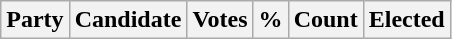<table class="wikitable">
<tr>
<th colspan="2">Party</th>
<th>Candidate</th>
<th>Votes</th>
<th>%</th>
<th>Count</th>
<th>Elected<br>








</th>
</tr>
</table>
